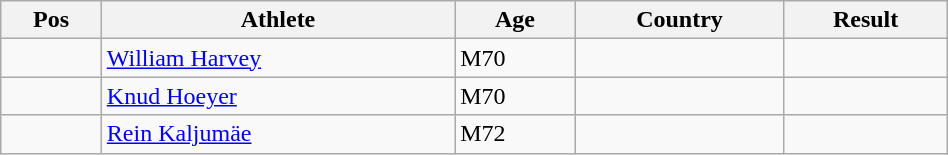<table class="wikitable"  style="text-align:center; width:50%;">
<tr>
<th>Pos</th>
<th>Athlete</th>
<th>Age</th>
<th>Country</th>
<th>Result</th>
</tr>
<tr>
<td align=center></td>
<td align=left><a href='#'>William Harvey</a></td>
<td align=left>M70</td>
<td align=left></td>
<td></td>
</tr>
<tr>
<td align=center></td>
<td align=left><a href='#'>Knud Hoeyer</a></td>
<td align=left>M70</td>
<td align=left></td>
<td></td>
</tr>
<tr>
<td align=center></td>
<td align=left><a href='#'>Rein Kaljumäe</a></td>
<td align=left>M72</td>
<td align=left></td>
<td></td>
</tr>
</table>
